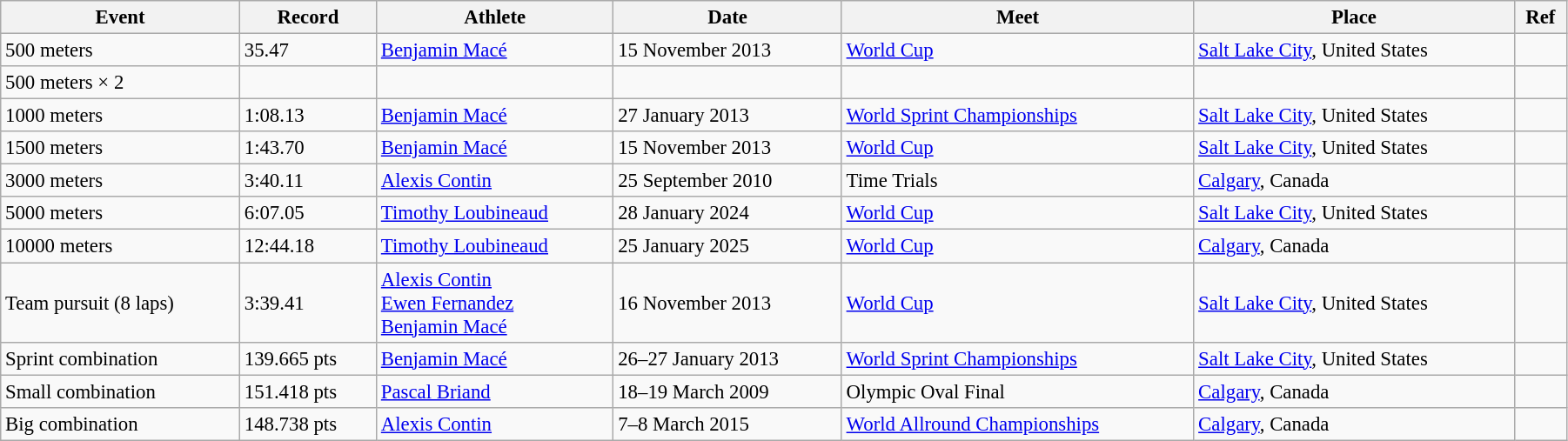<table class="wikitable" style="font-size:95%; width: 95%;">
<tr>
<th>Event</th>
<th>Record</th>
<th>Athlete</th>
<th>Date</th>
<th>Meet</th>
<th>Place</th>
<th>Ref</th>
</tr>
<tr>
<td>500 meters</td>
<td>35.47</td>
<td><a href='#'>Benjamin Macé</a></td>
<td>15 November 2013</td>
<td><a href='#'>World Cup</a></td>
<td><a href='#'>Salt Lake City</a>, United States</td>
<td></td>
</tr>
<tr>
<td>500 meters × 2</td>
<td></td>
<td></td>
<td></td>
<td></td>
<td></td>
<td></td>
</tr>
<tr>
<td>1000 meters</td>
<td>1:08.13</td>
<td><a href='#'>Benjamin Macé</a></td>
<td>27 January 2013</td>
<td><a href='#'>World Sprint Championships</a></td>
<td><a href='#'>Salt Lake City</a>, United States</td>
<td></td>
</tr>
<tr>
<td>1500 meters</td>
<td>1:43.70</td>
<td><a href='#'>Benjamin Macé</a></td>
<td>15 November 2013</td>
<td><a href='#'>World Cup</a></td>
<td><a href='#'>Salt Lake City</a>, United States</td>
<td></td>
</tr>
<tr>
<td>3000 meters</td>
<td>3:40.11</td>
<td><a href='#'>Alexis Contin</a></td>
<td>25 September 2010</td>
<td>Time Trials</td>
<td><a href='#'>Calgary</a>, Canada</td>
<td></td>
</tr>
<tr>
<td>5000 meters</td>
<td>6:07.05</td>
<td><a href='#'>Timothy Loubineaud</a></td>
<td>28 January 2024</td>
<td><a href='#'>World Cup</a></td>
<td><a href='#'>Salt Lake City</a>, United States</td>
<td></td>
</tr>
<tr>
<td>10000 meters</td>
<td>12:44.18</td>
<td><a href='#'>Timothy Loubineaud</a></td>
<td>25 January 2025</td>
<td><a href='#'>World Cup</a></td>
<td><a href='#'>Calgary</a>, Canada</td>
<td></td>
</tr>
<tr>
<td>Team pursuit (8 laps)</td>
<td>3:39.41</td>
<td><a href='#'>Alexis Contin</a><br><a href='#'>Ewen Fernandez</a><br><a href='#'>Benjamin Macé</a></td>
<td>16 November 2013</td>
<td><a href='#'>World Cup</a></td>
<td><a href='#'>Salt Lake City</a>, United States</td>
<td></td>
</tr>
<tr>
<td>Sprint combination</td>
<td>139.665 pts</td>
<td><a href='#'>Benjamin Macé</a></td>
<td>26–27 January 2013</td>
<td><a href='#'>World Sprint Championships</a></td>
<td><a href='#'>Salt Lake City</a>, United States</td>
<td></td>
</tr>
<tr>
<td>Small combination</td>
<td>151.418 pts</td>
<td><a href='#'>Pascal Briand</a></td>
<td>18–19 March 2009</td>
<td>Olympic Oval Final</td>
<td><a href='#'>Calgary</a>, Canada</td>
<td></td>
</tr>
<tr>
<td>Big combination</td>
<td>148.738 pts</td>
<td><a href='#'>Alexis Contin</a></td>
<td>7–8 March 2015</td>
<td><a href='#'>World Allround Championships</a></td>
<td><a href='#'>Calgary</a>, Canada</td>
<td></td>
</tr>
</table>
